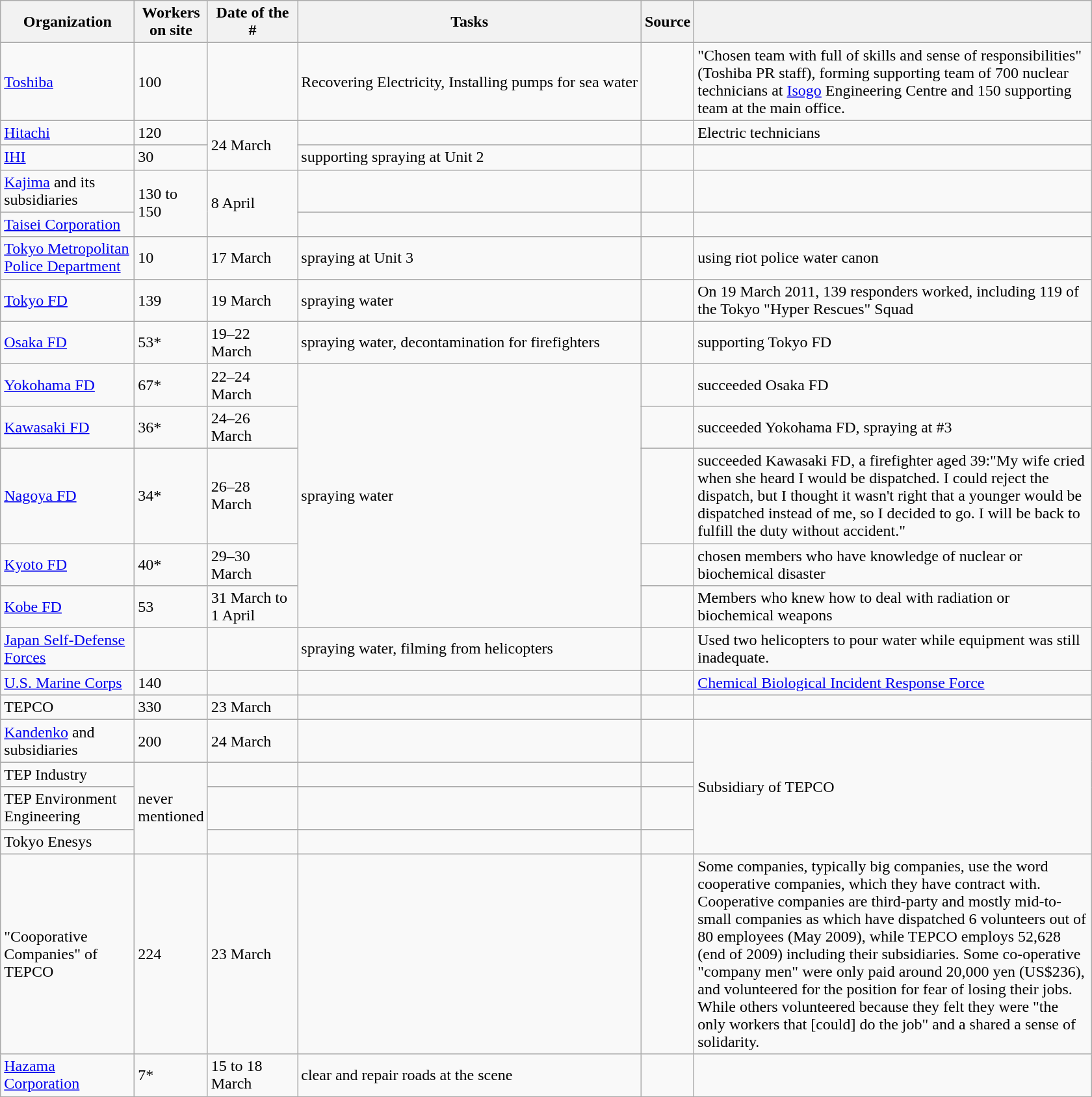<table class="wikitable">
<tr>
<th style="width:130px;">Organization</th>
<th style="width:40px;">Workers on site</th>
<th style="width:85px;">Date of the #</th>
<th>Tasks</th>
<th>Source</th>
<th style="width:400px;"></th>
</tr>
<tr>
<td><a href='#'>Toshiba</a></td>
<td>100</td>
<td></td>
<td>Recovering Electricity, Installing pumps for sea water</td>
<td></td>
<td>"Chosen team with full of skills and sense of responsibilities"(Toshiba PR staff), forming supporting team of 700 nuclear technicians at <a href='#'>Isogo</a> Engineering Centre and 150 supporting team at the main office.</td>
</tr>
<tr>
<td><a href='#'>Hitachi</a></td>
<td>120</td>
<td rowspan="2">24 March</td>
<td></td>
<td></td>
<td>Electric technicians</td>
</tr>
<tr>
<td><a href='#'>IHI</a></td>
<td>30</td>
<td>supporting spraying at Unit 2</td>
<td></td>
<td></td>
</tr>
<tr>
<td><a href='#'>Kajima</a> and its subsidiaries</td>
<td rowspan="2">130 to 150</td>
<td rowspan="2">8 April</td>
<td></td>
<td></td>
<td></td>
</tr>
<tr>
<td><a href='#'>Taisei Corporation</a></td>
<td></td>
<td></td>
<td></td>
</tr>
<tr>
</tr>
<tr>
<td><a href='#'>Tokyo Metropolitan Police Department</a></td>
<td>10</td>
<td>17 March</td>
<td>spraying at Unit 3</td>
<td></td>
<td>using riot police water canon</td>
</tr>
<tr>
<td><a href='#'>Tokyo FD</a></td>
<td>139</td>
<td>19 March</td>
<td>spraying water</td>
<td></td>
<td>On 19 March 2011, 139 responders worked, including 119 of the Tokyo "Hyper Rescues" Squad</td>
</tr>
<tr>
<td><a href='#'>Osaka FD</a></td>
<td>53*</td>
<td>19–22 March</td>
<td>spraying water, decontamination for firefighters</td>
<td></td>
<td>supporting Tokyo FD</td>
</tr>
<tr>
<td><a href='#'>Yokohama FD</a></td>
<td>67*</td>
<td>22–24 March</td>
<td rowspan="5">spraying water</td>
<td></td>
<td>succeeded Osaka FD</td>
</tr>
<tr>
<td><a href='#'>Kawasaki FD</a></td>
<td>36*</td>
<td>24–26 March</td>
<td></td>
<td>succeeded Yokohama FD, spraying at #3</td>
</tr>
<tr>
<td><a href='#'>Nagoya FD</a></td>
<td>34*</td>
<td>26–28 March</td>
<td></td>
<td>succeeded Kawasaki FD, a firefighter aged 39:"My wife cried when she heard I would be dispatched. I could reject the dispatch, but I thought it wasn't right that a younger would be dispatched instead of me, so I decided to go. I will be back to fulfill the duty without accident."</td>
</tr>
<tr>
<td><a href='#'>Kyoto FD</a></td>
<td>40*</td>
<td>29–30 March</td>
<td></td>
<td>chosen members who have knowledge of nuclear or biochemical disaster</td>
</tr>
<tr>
<td><a href='#'>Kobe FD</a></td>
<td>53</td>
<td>31 March to 1 April</td>
<td> 　</td>
<td>Members who knew how to deal with radiation or biochemical weapons</td>
</tr>
<tr>
<td><a href='#'>Japan Self-Defense Forces</a></td>
<td></td>
<td></td>
<td>spraying water, filming from helicopters</td>
<td></td>
<td>Used two helicopters to pour water while equipment was still inadequate.</td>
</tr>
<tr>
<td><a href='#'>U.S. Marine Corps</a></td>
<td>140</td>
<td></td>
<td></td>
<td></td>
<td><a href='#'>Chemical Biological Incident Response Force</a></td>
</tr>
<tr>
<td>TEPCO</td>
<td>330</td>
<td>23 March</td>
<td></td>
<td></td>
<td></td>
</tr>
<tr>
<td><a href='#'>Kandenko</a> and subsidiaries</td>
<td>200</td>
<td>24 March</td>
<td></td>
<td></td>
<td rowspan="4">Subsidiary of TEPCO</td>
</tr>
<tr>
<td>TEP Industry</td>
<td rowspan="3">never mentioned</td>
<td></td>
<td></td>
<td></td>
</tr>
<tr>
<td>TEP Environment Engineering</td>
<td></td>
<td></td>
<td></td>
</tr>
<tr>
<td>Tokyo Enesys</td>
<td></td>
<td></td>
<td></td>
</tr>
<tr>
<td>"Cooporative Companies" of TEPCO</td>
<td>224</td>
<td>23 March</td>
<td></td>
<td></td>
<td>Some companies, typically big companies, use the word cooperative companies, which they have contract with. Cooperative companies are third-party and mostly mid-to-small companies as  which have dispatched 6 volunteers out of 80 employees (May 2009), while TEPCO employs 52,628 (end of 2009) including their subsidiaries. Some co-operative "company men" were only paid around 20,000 yen (US$236), and volunteered for the position for fear of losing their jobs. While others volunteered because they felt they were "the only workers that [could] do the job" and a shared a sense of solidarity.</td>
</tr>
<tr>
<td><a href='#'>Hazama Corporation</a></td>
<td>7*</td>
<td>15 to 18 March</td>
<td>clear and repair roads at the scene</td>
<td></td>
<td></td>
</tr>
</table>
